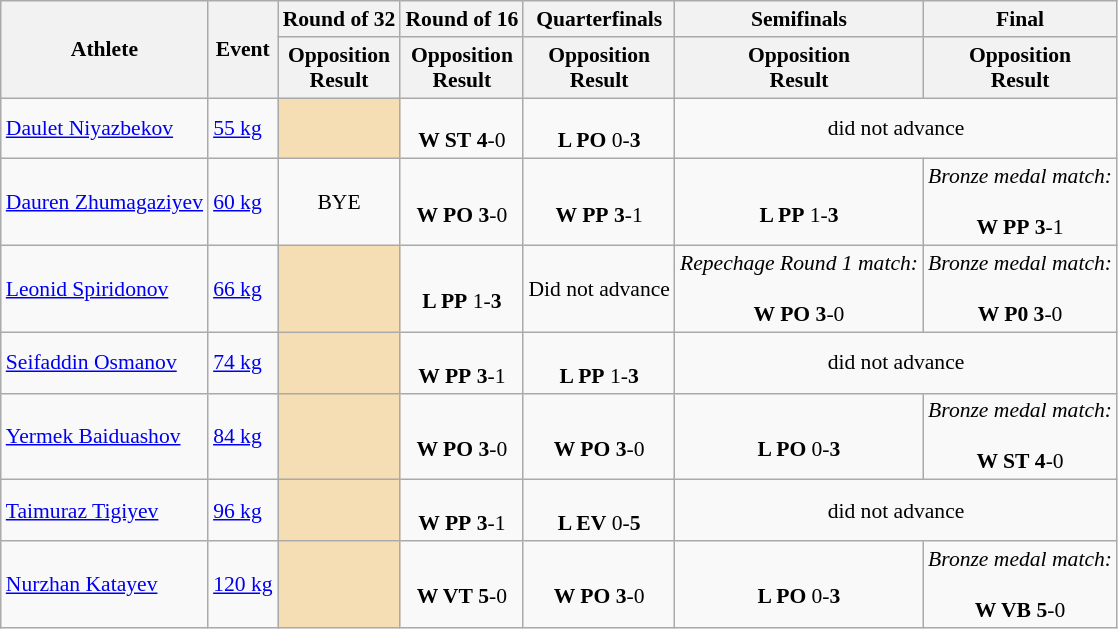<table class="wikitable" border="1" style="font-size:90%">
<tr>
<th rowspan=2>Athlete</th>
<th rowspan=2>Event</th>
<th>Round of 32</th>
<th>Round of 16</th>
<th>Quarterfinals</th>
<th>Semifinals</th>
<th>Final</th>
</tr>
<tr>
<th>Opposition<br>Result</th>
<th>Opposition<br>Result</th>
<th>Opposition<br>Result</th>
<th>Opposition<br>Result</th>
<th>Opposition<br>Result</th>
</tr>
<tr>
<td><a href='#'>Daulet Niyazbekov</a></td>
<td><a href='#'>55 kg</a></td>
<td bgcolor="wheat"></td>
<td align=center><br><strong>W ST</strong> <strong>4</strong>-0</td>
<td align=center><br><strong>L PO</strong> 0-<strong>3</strong></td>
<td align=center colspan=2>did not advance</td>
</tr>
<tr>
<td><a href='#'>Dauren Zhumagaziyev</a></td>
<td><a href='#'>60 kg</a></td>
<td align=center>BYE</td>
<td align=center><br><strong>W PO</strong> <strong>3</strong>-0</td>
<td align=center><br><strong>W PP</strong> <strong>3</strong>-1</td>
<td align=center><br><strong>L PP</strong> 1-<strong>3</strong></td>
<td align=center><em>Bronze medal match:</em><br><br><strong>W PP</strong> <strong>3</strong>-1<br></td>
</tr>
<tr>
<td><a href='#'>Leonid Spiridonov</a></td>
<td><a href='#'>66 kg</a></td>
<td bgcolor="wheat"></td>
<td align=center><br><strong>L PP</strong> 1-<strong>3</strong></td>
<td align=center>Did not advance</td>
<td align=center><em>Repechage Round 1 match:</em><br><br><strong>W PO</strong> <strong>3</strong>-0</td>
<td align=center><em>Bronze medal match:</em><br><br><strong>W P0</strong> <strong>3</strong>-0<br></td>
</tr>
<tr>
<td><a href='#'>Seifaddin Osmanov</a></td>
<td><a href='#'>74 kg</a></td>
<td bgcolor="wheat"></td>
<td align=center><br><strong>W PP</strong> <strong>3</strong>-1</td>
<td align=center><br><strong>L PP</strong> 1-<strong>3</strong></td>
<td align=center colspan=2>did not advance</td>
</tr>
<tr>
<td><a href='#'>Yermek Baiduashov</a></td>
<td><a href='#'>84 kg</a></td>
<td bgcolor="wheat"></td>
<td align=center><br><strong>W PO</strong> <strong>3</strong>-0</td>
<td align=center><br><strong>W PO</strong> <strong>3</strong>-0</td>
<td align=center><br><strong>L PO</strong> 0-<strong>3</strong></td>
<td align=center><em>Bronze medal match:</em><br><br><strong>W ST</strong> <strong>4</strong>-0<br></td>
</tr>
<tr>
<td><a href='#'>Taimuraz Tigiyev</a></td>
<td><a href='#'>96 kg</a></td>
<td bgcolor="wheat"></td>
<td align=center><br><strong>W PP</strong> <strong>3</strong>-1</td>
<td align=center><br><strong>L EV</strong> 0-<strong>5</strong></td>
<td align=center colspan=2>did not advance</td>
</tr>
<tr>
<td><a href='#'>Nurzhan Katayev</a></td>
<td><a href='#'>120 kg</a></td>
<td bgcolor="wheat"></td>
<td align=center><br><strong>W VT</strong> <strong>5</strong>-0</td>
<td align=center><br><strong>W PO</strong> <strong>3</strong>-0</td>
<td align=center><br><strong>L PO</strong> 0-<strong>3</strong></td>
<td align=center><em>Bronze medal match:</em><br><br><strong>W VB</strong> <strong>5</strong>-0<br></td>
</tr>
</table>
